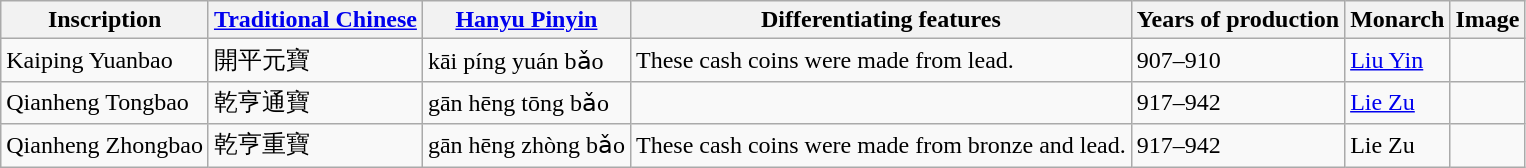<table class="wikitable">
<tr>
<th>Inscription</th>
<th><a href='#'>Traditional Chinese</a></th>
<th><a href='#'>Hanyu Pinyin</a></th>
<th>Differentiating features</th>
<th>Years of production</th>
<th>Monarch</th>
<th>Image</th>
</tr>
<tr>
<td>Kaiping Yuanbao</td>
<td>開平元寶</td>
<td>kāi píng yuán bǎo</td>
<td>These cash coins were made from lead.</td>
<td>907–910</td>
<td><a href='#'>Liu Yin</a></td>
<td></td>
</tr>
<tr>
<td>Qianheng Tongbao</td>
<td>乾亨通寶</td>
<td>gān hēng tōng bǎo</td>
<td></td>
<td>917–942</td>
<td><a href='#'>Lie Zu</a></td>
<td></td>
</tr>
<tr>
<td>Qianheng Zhongbao</td>
<td>乾亨重寶</td>
<td>gān hēng zhòng bǎo</td>
<td>These cash coins were made from bronze and lead.</td>
<td>917–942</td>
<td>Lie Zu</td>
<td></td>
</tr>
</table>
